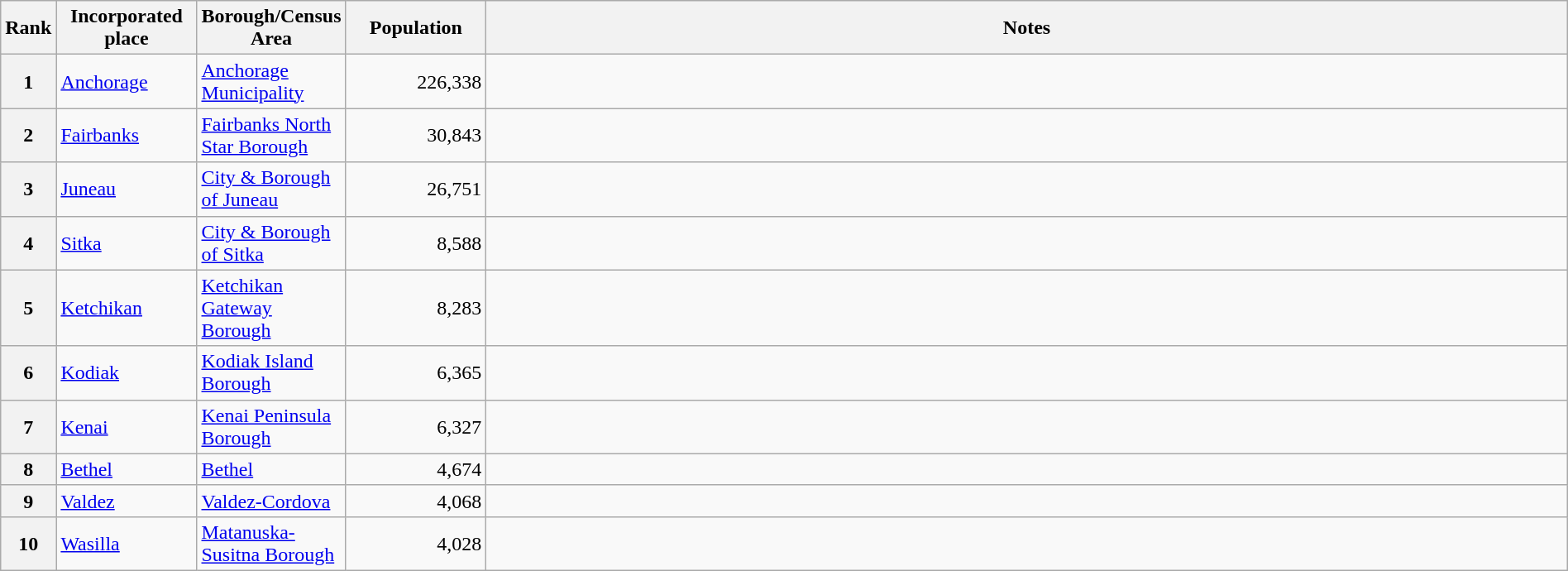<table class="wikitable plainrowheaders" style="width:100%">
<tr>
<th scope="col" style="width:3%;">Rank</th>
<th scope="col" style="width:9%;">Incorporated place</th>
<th scope="col" style="width:9%;">Borough/Census Area</th>
<th scope="col" style="width:9%;">Population</th>
<th scope="col" style="width:70%;">Notes</th>
</tr>
<tr>
<th scope="row">1</th>
<td><a href='#'>Anchorage</a></td>
<td><a href='#'>Anchorage Municipality</a></td>
<td align="right">226,338</td>
<td></td>
</tr>
<tr>
<th scope="row">2</th>
<td><a href='#'>Fairbanks</a></td>
<td><a href='#'>Fairbanks North Star Borough</a></td>
<td align="right">30,843</td>
<td></td>
</tr>
<tr>
<th scope="row">3</th>
<td><a href='#'>Juneau</a></td>
<td><a href='#'>City & Borough of Juneau</a></td>
<td align="right">26,751</td>
<td></td>
</tr>
<tr>
<th scope="row">4</th>
<td><a href='#'>Sitka</a></td>
<td><a href='#'>City & Borough of Sitka</a></td>
<td align="right">8,588</td>
<td></td>
</tr>
<tr>
<th scope="row">5</th>
<td><a href='#'>Ketchikan</a></td>
<td><a href='#'>Ketchikan Gateway Borough</a></td>
<td align="right">8,283</td>
<td></td>
</tr>
<tr>
<th scope="row">6</th>
<td><a href='#'>Kodiak</a></td>
<td><a href='#'>Kodiak Island Borough</a></td>
<td align="right">6,365</td>
<td></td>
</tr>
<tr>
<th scope="row">7</th>
<td><a href='#'>Kenai</a></td>
<td><a href='#'>Kenai Peninsula Borough</a></td>
<td align="right">6,327</td>
<td></td>
</tr>
<tr>
<th scope="row">8</th>
<td><a href='#'>Bethel</a></td>
<td><a href='#'>Bethel</a></td>
<td align="right">4,674</td>
<td></td>
</tr>
<tr>
<th scope="row">9</th>
<td><a href='#'>Valdez</a></td>
<td><a href='#'>Valdez-Cordova</a></td>
<td align="right">4,068</td>
<td></td>
</tr>
<tr>
<th scope="row">10</th>
<td><a href='#'>Wasilla</a></td>
<td><a href='#'>Matanuska-Susitna Borough</a></td>
<td align="right">4,028</td>
<td></td>
</tr>
</table>
